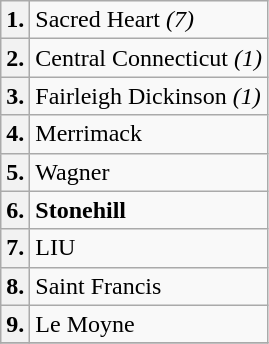<table class="wikitable">
<tr>
<th>1.</th>
<td>Sacred Heart <em>(7)</em></td>
</tr>
<tr>
<th>2.</th>
<td>Central Connecticut <em>(1)</em></td>
</tr>
<tr>
<th>3.</th>
<td>Fairleigh Dickinson <em>(1)</em></td>
</tr>
<tr>
<th>4.</th>
<td>Merrimack</td>
</tr>
<tr>
<th>5.</th>
<td>Wagner</td>
</tr>
<tr>
<th>6.</th>
<td><strong>Stonehill</strong></td>
</tr>
<tr>
<th>7.</th>
<td>LIU</td>
</tr>
<tr>
<th>8.</th>
<td>Saint Francis</td>
</tr>
<tr>
<th>9.</th>
<td>Le Moyne</td>
</tr>
<tr>
</tr>
</table>
